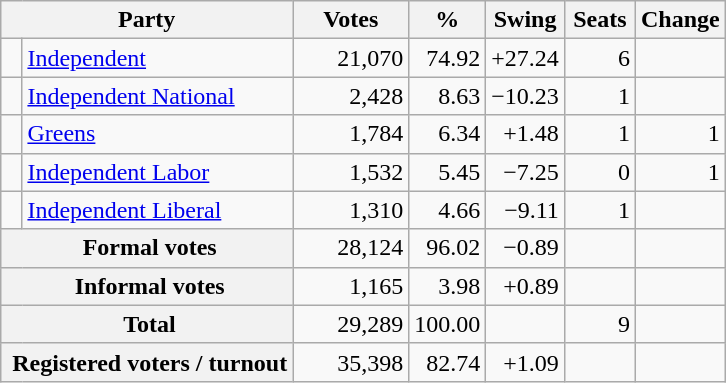<table class="wikitable" style="text-align:right; margin-bottom:0">
<tr>
<th style="width:10px" colspan=3>Party</th>
<th style="width:70px;">Votes</th>
<th style="width:40px;">%</th>
<th style="width:40px;">Swing</th>
<th style="width:40px;">Seats</th>
<th style="width:40px;">Change</th>
</tr>
<tr>
<td> </td>
<td style="text-align:left;" colspan="2"><a href='#'>Independent</a></td>
<td>21,070</td>
<td>74.92</td>
<td>+27.24</td>
<td>6</td>
<td></td>
</tr>
<tr>
<td> </td>
<td style="text-align:left;" colspan="2"><a href='#'>Independent National</a></td>
<td>2,428</td>
<td>8.63</td>
<td>−10.23</td>
<td>1</td>
<td></td>
</tr>
<tr>
<td> </td>
<td style="text-align:left;" colspan="2"><a href='#'>Greens</a></td>
<td>1,784</td>
<td>6.34</td>
<td>+1.48</td>
<td>1</td>
<td> 1</td>
</tr>
<tr>
<td> </td>
<td style="text-align:left;" colspan="2"><a href='#'>Independent Labor</a></td>
<td>1,532</td>
<td>5.45</td>
<td>−7.25</td>
<td>0</td>
<td> 1</td>
</tr>
<tr>
<td> </td>
<td style="text-align:left;" colspan="2"><a href='#'>Independent Liberal</a></td>
<td>1,310</td>
<td>4.66</td>
<td>−9.11</td>
<td>1</td>
<td></td>
</tr>
<tr>
<th colspan="3" rowspan="1"> Formal votes</th>
<td>28,124</td>
<td>96.02</td>
<td>−0.89</td>
<td></td>
<td></td>
</tr>
<tr>
<th colspan="3" rowspan="1"> Informal votes</th>
<td>1,165</td>
<td>3.98</td>
<td>+0.89</td>
<td></td>
<td></td>
</tr>
<tr>
<th colspan="3" rowspan="1"> Total</th>
<td>29,289</td>
<td>100.00</td>
<td></td>
<td>9</td>
<td></td>
</tr>
<tr>
<th colspan="3" rowspan="1"> Registered voters / turnout</th>
<td>35,398</td>
<td>82.74</td>
<td>+1.09</td>
<td></td>
<td></td>
</tr>
</table>
